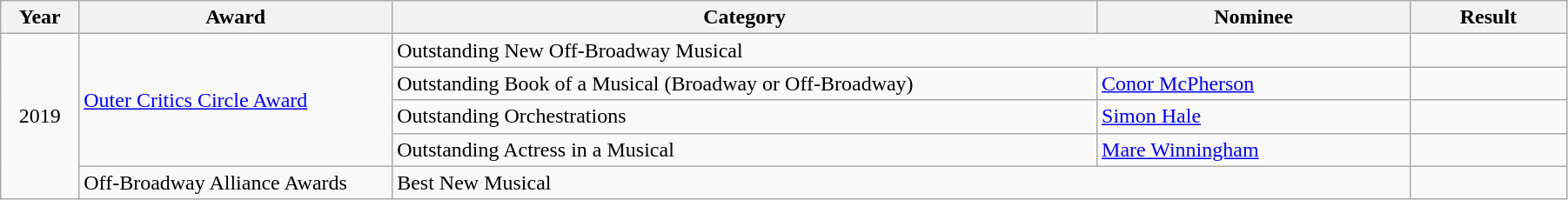<table class="wikitable" width="95%">
<tr>
<th width="5%">Year</th>
<th width="20%">Award</th>
<th width="45%">Category</th>
<th width="20%">Nominee</th>
<th width="10%">Result</th>
</tr>
<tr>
<td rowspan="5" style="text-align: center;">2019</td>
<td rowspan="4"><a href='#'>Outer Critics Circle Award</a></td>
<td colspan="2">Outstanding New Off-Broadway Musical</td>
<td></td>
</tr>
<tr>
<td>Outstanding Book of a Musical (Broadway or Off-Broadway)</td>
<td><a href='#'>Conor McPherson</a></td>
<td></td>
</tr>
<tr>
<td>Outstanding Orchestrations</td>
<td><a href='#'>Simon Hale</a></td>
<td></td>
</tr>
<tr>
<td>Outstanding Actress in a Musical</td>
<td><a href='#'>Mare Winningham</a></td>
<td></td>
</tr>
<tr>
<td>Off-Broadway Alliance Awards</td>
<td colspan="2">Best New Musical</td>
<td></td>
</tr>
</table>
